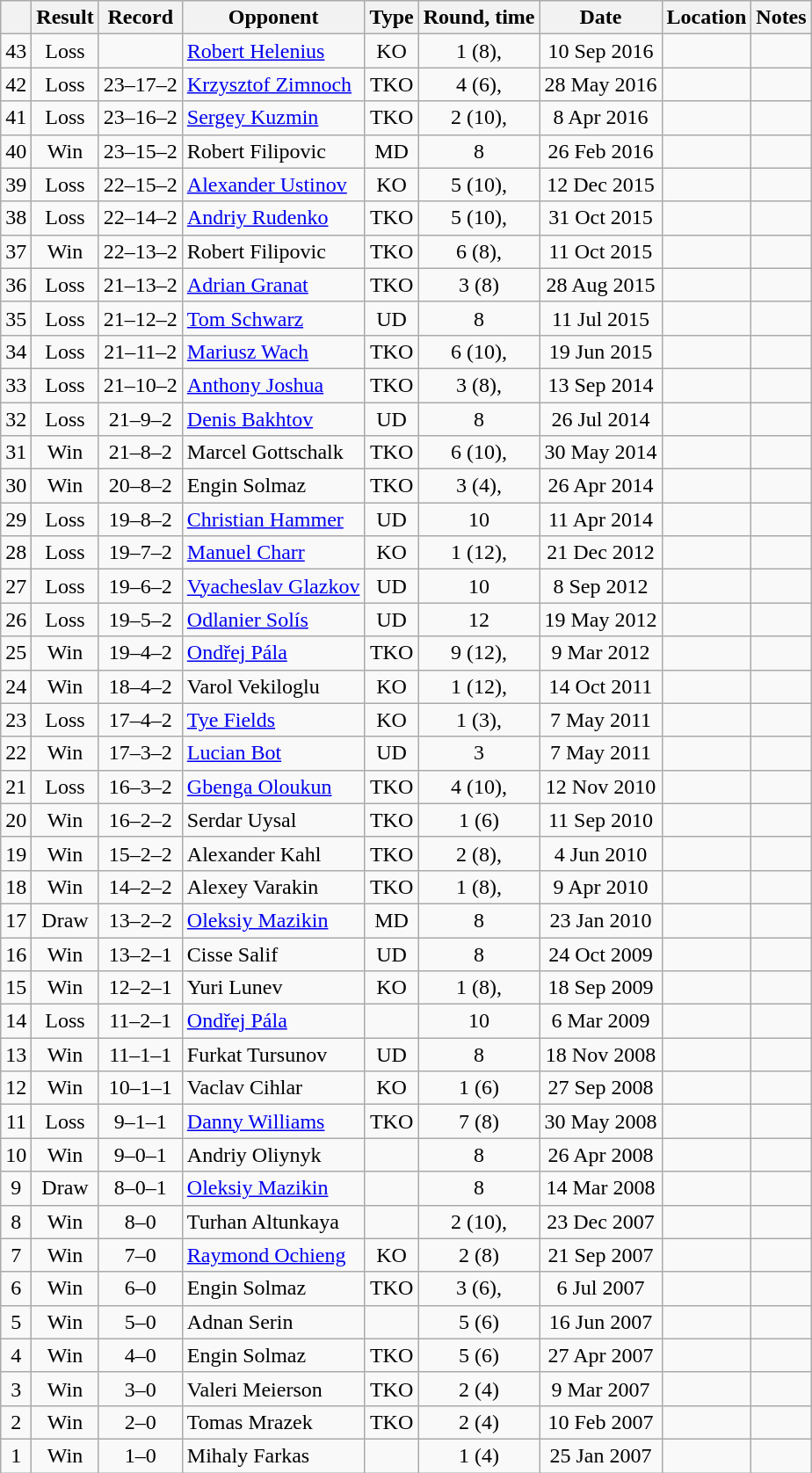<table class="wikitable" style="text-align:center">
<tr>
<th></th>
<th>Result</th>
<th>Record</th>
<th>Opponent</th>
<th>Type</th>
<th>Round, time</th>
<th>Date</th>
<th>Location</th>
<th>Notes</th>
</tr>
<tr>
<td>43</td>
<td>Loss</td>
<td></td>
<td style="text-align:left;"><a href='#'>Robert Helenius</a></td>
<td>KO</td>
<td>1 (8), </td>
<td>10 Sep 2016</td>
<td style="text-align:left;"></td>
<td></td>
</tr>
<tr>
<td>42</td>
<td>Loss</td>
<td>23–17–2</td>
<td style="text-align:left;"><a href='#'>Krzysztof Zimnoch</a></td>
<td>TKO</td>
<td>4 (6), </td>
<td>28 May 2016</td>
<td style="text-align:left;"></td>
<td></td>
</tr>
<tr>
<td>41</td>
<td>Loss</td>
<td>23–16–2</td>
<td style="text-align:left;"><a href='#'>Sergey Kuzmin</a></td>
<td>TKO</td>
<td>2 (10), </td>
<td>8 Apr 2016</td>
<td style="text-align:left;"></td>
<td style="text-align:left;"></td>
</tr>
<tr>
<td>40</td>
<td>Win</td>
<td>23–15–2</td>
<td style="text-align:left;">Robert Filipovic</td>
<td>MD</td>
<td>8</td>
<td>26 Feb 2016</td>
<td style="text-align:left;"></td>
<td></td>
</tr>
<tr>
<td>39</td>
<td>Loss</td>
<td>22–15–2</td>
<td style="text-align:left;"><a href='#'>Alexander Ustinov</a></td>
<td>KO</td>
<td>5 (10), </td>
<td>12 Dec 2015</td>
<td style="text-align:left;"></td>
<td></td>
</tr>
<tr>
<td>38</td>
<td>Loss</td>
<td>22–14–2</td>
<td style="text-align:left;"><a href='#'>Andriy Rudenko</a></td>
<td>TKO</td>
<td>5 (10), </td>
<td>31 Oct 2015</td>
<td style="text-align:left;"></td>
<td></td>
</tr>
<tr>
<td>37</td>
<td>Win</td>
<td>22–13–2</td>
<td style="text-align:left;">Robert Filipovic</td>
<td>TKO</td>
<td>6 (8), </td>
<td>11 Oct 2015</td>
<td style="text-align:left;"></td>
<td></td>
</tr>
<tr>
<td>36</td>
<td>Loss</td>
<td>21–13–2</td>
<td style="text-align:left;"><a href='#'>Adrian Granat</a></td>
<td>TKO</td>
<td>3 (8)</td>
<td>28 Aug 2015</td>
<td style="text-align:left;"></td>
<td></td>
</tr>
<tr>
<td>35</td>
<td>Loss</td>
<td>21–12–2</td>
<td style="text-align:left;"><a href='#'>Tom Schwarz</a></td>
<td>UD</td>
<td>8</td>
<td>11 Jul 2015</td>
<td style="text-align:left;"></td>
<td></td>
</tr>
<tr>
<td>34</td>
<td>Loss</td>
<td>21–11–2</td>
<td style="text-align:left;"><a href='#'>Mariusz Wach</a></td>
<td>TKO</td>
<td>6 (10), </td>
<td>19 Jun 2015</td>
<td style="text-align:left;"></td>
<td></td>
</tr>
<tr>
<td>33</td>
<td>Loss</td>
<td>21–10–2</td>
<td style="text-align:left;"><a href='#'>Anthony Joshua</a></td>
<td>TKO</td>
<td>3 (8), </td>
<td>13 Sep 2014</td>
<td style="text-align:left;"></td>
<td></td>
</tr>
<tr>
<td>32</td>
<td>Loss</td>
<td>21–9–2</td>
<td style="text-align:left;"><a href='#'>Denis Bakhtov</a></td>
<td>UD</td>
<td>8</td>
<td>26 Jul 2014</td>
<td style="text-align:left;"></td>
<td></td>
</tr>
<tr>
<td>31</td>
<td>Win</td>
<td>21–8–2</td>
<td style="text-align:left;">Marcel Gottschalk</td>
<td>TKO</td>
<td>6 (10), </td>
<td>30 May 2014</td>
<td style="text-align:left;"></td>
<td></td>
</tr>
<tr>
<td>30</td>
<td>Win</td>
<td>20–8–2</td>
<td style="text-align:left;">Engin Solmaz</td>
<td>TKO</td>
<td>3 (4), </td>
<td>26 Apr 2014</td>
<td style="text-align:left;"></td>
<td></td>
</tr>
<tr>
<td>29</td>
<td>Loss</td>
<td>19–8–2</td>
<td style="text-align:left;"><a href='#'>Christian Hammer</a></td>
<td>UD</td>
<td>10</td>
<td>11 Apr 2014</td>
<td style="text-align:left;"></td>
<td></td>
</tr>
<tr>
<td>28</td>
<td>Loss</td>
<td>19–7–2</td>
<td style="text-align:left;"><a href='#'>Manuel Charr</a></td>
<td>KO</td>
<td>1 (12), </td>
<td>21 Dec 2012</td>
<td style="text-align:left;"></td>
<td style="text-align:left;"></td>
</tr>
<tr>
<td>27</td>
<td>Loss</td>
<td>19–6–2</td>
<td style="text-align:left;"><a href='#'>Vyacheslav Glazkov</a></td>
<td>UD</td>
<td>10</td>
<td>8 Sep 2012</td>
<td style="text-align:left;"></td>
<td></td>
</tr>
<tr>
<td>26</td>
<td>Loss</td>
<td>19–5–2</td>
<td style="text-align:left;"><a href='#'>Odlanier Solís</a></td>
<td>UD</td>
<td>12</td>
<td>19 May 2012</td>
<td style="text-align:left;"></td>
<td style="text-align:left;"></td>
</tr>
<tr>
<td>25</td>
<td>Win</td>
<td>19–4–2</td>
<td style="text-align:left;"><a href='#'>Ondřej Pála</a></td>
<td>TKO</td>
<td>9 (12), </td>
<td>9 Mar 2012</td>
<td style="text-align:left;"></td>
<td style="text-align:left;"></td>
</tr>
<tr>
<td>24</td>
<td>Win</td>
<td>18–4–2</td>
<td style="text-align:left;">Varol Vekiloglu</td>
<td>KO</td>
<td>1 (12), </td>
<td>14 Oct 2011</td>
<td style="text-align:left;"></td>
<td style="text-align:left;"></td>
</tr>
<tr>
<td>23</td>
<td>Loss</td>
<td>17–4–2</td>
<td style="text-align:left;"><a href='#'>Tye Fields</a></td>
<td>KO</td>
<td>1 (3), </td>
<td>7 May 2011</td>
<td style="text-align:left;"></td>
<td style="text-align:left;"></td>
</tr>
<tr>
<td>22</td>
<td>Win</td>
<td>17–3–2</td>
<td style="text-align:left;"><a href='#'>Lucian Bot</a></td>
<td>UD</td>
<td>3</td>
<td>7 May 2011</td>
<td style="text-align:left;"></td>
<td style="text-align:left;"></td>
</tr>
<tr>
<td>21</td>
<td>Loss</td>
<td>16–3–2</td>
<td style="text-align:left;"><a href='#'>Gbenga Oloukun</a></td>
<td>TKO</td>
<td>4 (10), </td>
<td>12 Nov 2010</td>
<td style="text-align:left;"></td>
<td></td>
</tr>
<tr>
<td>20</td>
<td>Win</td>
<td>16–2–2</td>
<td style="text-align:left;">Serdar Uysal</td>
<td>TKO</td>
<td>1 (6)</td>
<td>11 Sep 2010</td>
<td style="text-align:left;"></td>
<td></td>
</tr>
<tr>
<td>19</td>
<td>Win</td>
<td>15–2–2</td>
<td style="text-align:left;">Alexander Kahl</td>
<td>TKO</td>
<td>2 (8), </td>
<td>4 Jun 2010</td>
<td style="text-align:left;"></td>
<td></td>
</tr>
<tr>
<td>18</td>
<td>Win</td>
<td>14–2–2</td>
<td style="text-align:left;">Alexey Varakin</td>
<td>TKO</td>
<td>1 (8), </td>
<td>9 Apr 2010</td>
<td style="text-align:left;"></td>
<td></td>
</tr>
<tr>
<td>17</td>
<td>Draw</td>
<td>13–2–2</td>
<td style="text-align:left;"><a href='#'>Oleksiy Mazikin</a></td>
<td>MD</td>
<td>8</td>
<td>23 Jan 2010</td>
<td style="text-align:left;"></td>
<td></td>
</tr>
<tr>
<td>16</td>
<td>Win</td>
<td>13–2–1</td>
<td style="text-align:left;">Cisse Salif</td>
<td>UD</td>
<td>8</td>
<td>24 Oct 2009</td>
<td style="text-align:left;"></td>
<td></td>
</tr>
<tr>
<td>15</td>
<td>Win</td>
<td>12–2–1</td>
<td style="text-align:left;">Yuri Lunev</td>
<td>KO</td>
<td>1 (8), </td>
<td>18 Sep 2009</td>
<td style="text-align:left;"></td>
<td></td>
</tr>
<tr>
<td>14</td>
<td>Loss</td>
<td>11–2–1</td>
<td style="text-align:left;"><a href='#'>Ondřej Pála</a></td>
<td></td>
<td>10</td>
<td>6 Mar 2009</td>
<td style="text-align:left;"></td>
<td></td>
</tr>
<tr>
<td>13</td>
<td>Win</td>
<td>11–1–1</td>
<td style="text-align:left;">Furkat Tursunov</td>
<td>UD</td>
<td>8</td>
<td>18 Nov 2008</td>
<td style="text-align:left;"></td>
<td></td>
</tr>
<tr>
<td>12</td>
<td>Win</td>
<td>10–1–1</td>
<td style="text-align:left;">Vaclav Cihlar</td>
<td>KO</td>
<td>1 (6)</td>
<td>27 Sep 2008</td>
<td style="text-align:left;"></td>
<td></td>
</tr>
<tr>
<td>11</td>
<td>Loss</td>
<td>9–1–1</td>
<td style="text-align:left;"><a href='#'>Danny Williams</a></td>
<td>TKO</td>
<td>7 (8)</td>
<td>30 May 2008</td>
<td style="text-align:left;"></td>
<td></td>
</tr>
<tr>
<td>10</td>
<td>Win</td>
<td>9–0–1</td>
<td style="text-align:left;">Andriy Oliynyk</td>
<td></td>
<td>8</td>
<td>26 Apr 2008</td>
<td style="text-align:left;"></td>
<td></td>
</tr>
<tr>
<td>9</td>
<td>Draw</td>
<td>8–0–1</td>
<td style="text-align:left;"><a href='#'>Oleksiy Mazikin</a></td>
<td></td>
<td>8</td>
<td>14 Mar 2008</td>
<td style="text-align:left;"></td>
<td></td>
</tr>
<tr>
<td>8</td>
<td>Win</td>
<td>8–0</td>
<td style="text-align:left;">Turhan Altunkaya</td>
<td></td>
<td>2 (10), </td>
<td>23 Dec 2007</td>
<td style="text-align:left;"></td>
<td style="text-align:left;"></td>
</tr>
<tr>
<td>7</td>
<td>Win</td>
<td>7–0</td>
<td style="text-align:left;"><a href='#'>Raymond Ochieng</a></td>
<td>KO</td>
<td>2 (8)</td>
<td>21 Sep 2007</td>
<td style="text-align:left;"></td>
<td></td>
</tr>
<tr>
<td>6</td>
<td>Win</td>
<td>6–0</td>
<td style="text-align:left;">Engin Solmaz</td>
<td>TKO</td>
<td>3 (6), </td>
<td>6 Jul 2007</td>
<td style="text-align:left;"></td>
<td></td>
</tr>
<tr>
<td>5</td>
<td>Win</td>
<td>5–0</td>
<td style="text-align:left;">Adnan Serin</td>
<td></td>
<td>5 (6)</td>
<td>16 Jun 2007</td>
<td style="text-align:left;"></td>
<td></td>
</tr>
<tr>
<td>4</td>
<td>Win</td>
<td>4–0</td>
<td style="text-align:left;">Engin Solmaz</td>
<td>TKO</td>
<td>5 (6)</td>
<td>27 Apr 2007</td>
<td style="text-align:left;"></td>
<td></td>
</tr>
<tr>
<td>3</td>
<td>Win</td>
<td>3–0</td>
<td style="text-align:left;">Valeri Meierson</td>
<td>TKO</td>
<td>2 (4)</td>
<td>9 Mar 2007</td>
<td style="text-align:left;"></td>
<td></td>
</tr>
<tr>
<td>2</td>
<td>Win</td>
<td>2–0</td>
<td style="text-align:left;">Tomas Mrazek</td>
<td>TKO</td>
<td>2 (4)</td>
<td>10 Feb 2007</td>
<td style="text-align:left;"></td>
<td></td>
</tr>
<tr>
<td>1</td>
<td>Win</td>
<td>1–0</td>
<td style="text-align:left;">Mihaly Farkas</td>
<td></td>
<td>1 (4)</td>
<td>25 Jan 2007</td>
<td style="text-align:left;"></td>
<td></td>
</tr>
</table>
